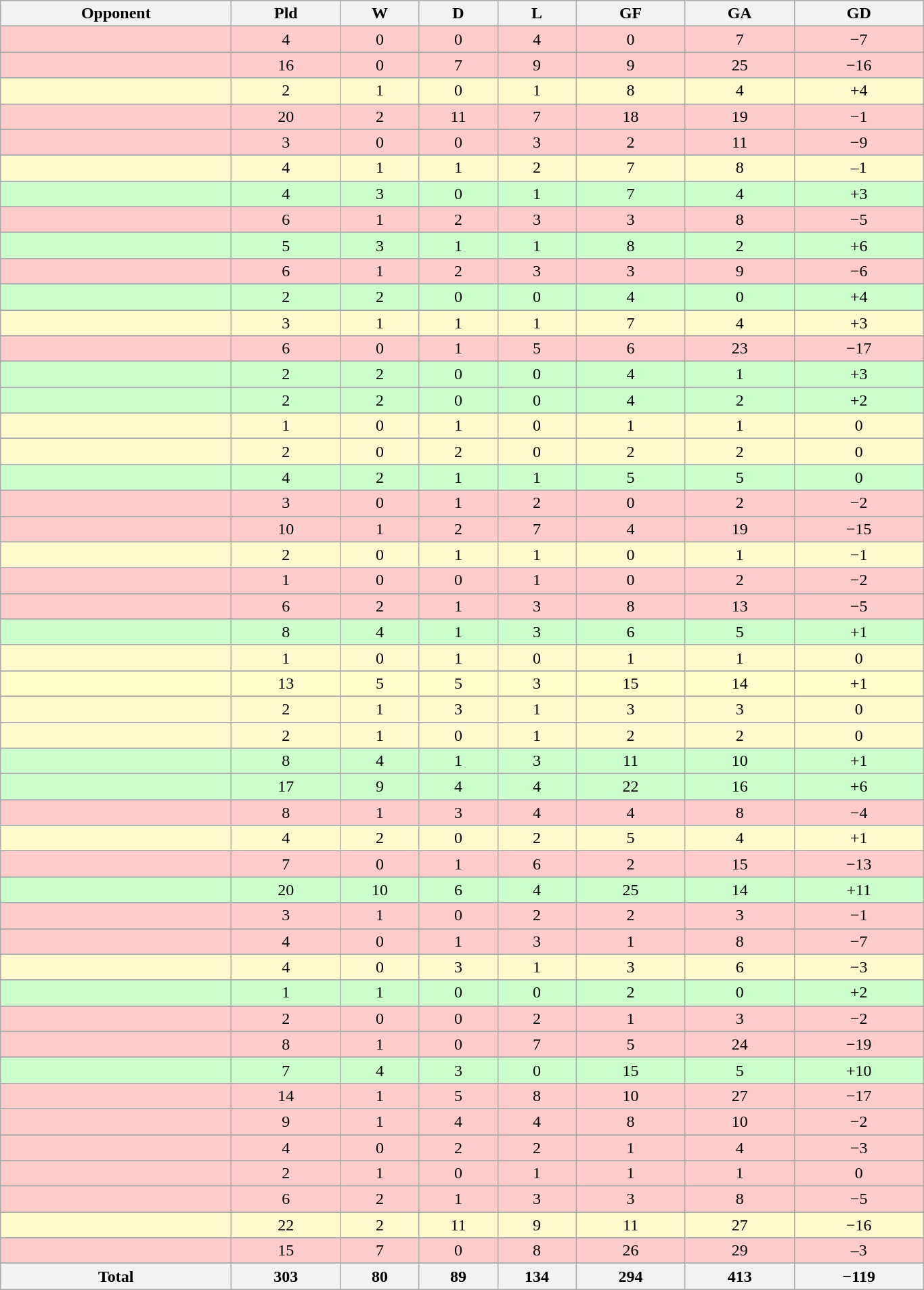<table class="wikitable" style="text-align: center">
<tr>
<th width=220>Opponent<br></th>
<th width=100>Pld<br></th>
<th width=70>W<br></th>
<th width=70>D<br></th>
<th width=70>L<br></th>
<th width=100>GF<br></th>
<th width=100>GA<br></th>
<th width=120>GD</th>
</tr>
<tr>
</tr>
<tr bgcolor=FFCCCC>
<td style="text-align:left;"></td>
<td>4</td>
<td>0</td>
<td>0</td>
<td>4</td>
<td>0</td>
<td>7</td>
<td>−7</td>
</tr>
<tr>
</tr>
<tr bgcolor=FFCCCC>
<td style="text-align:left;"></td>
<td>16</td>
<td>0</td>
<td>7</td>
<td>9</td>
<td>9</td>
<td>25</td>
<td>−16</td>
</tr>
<tr>
</tr>
<tr bgcolor=FFFACD>
<td style="text-align:left;"></td>
<td>2</td>
<td>1</td>
<td>0</td>
<td>1</td>
<td>8</td>
<td>4</td>
<td>+4</td>
</tr>
<tr>
</tr>
<tr bgcolor=FFCCCC>
<td style="text-align:left;"></td>
<td>20</td>
<td>2</td>
<td>11</td>
<td>7</td>
<td>18</td>
<td>19</td>
<td>−1</td>
</tr>
<tr>
</tr>
<tr bgcolor=FFCCCC>
<td style="text-align:left;"></td>
<td>3</td>
<td>0</td>
<td>0</td>
<td>3</td>
<td>2</td>
<td>11</td>
<td>−9</td>
</tr>
<tr>
</tr>
<tr bgcolor=FFFACD>
<td style="text-align:left;"></td>
<td>4</td>
<td>1</td>
<td>1</td>
<td>2</td>
<td>7</td>
<td>8</td>
<td>–1</td>
</tr>
<tr>
</tr>
<tr bgcolor= CCFFCC>
<td style="text-align:left;"></td>
<td>4</td>
<td>3</td>
<td>0</td>
<td>1</td>
<td>7</td>
<td>4</td>
<td>+3</td>
</tr>
<tr>
</tr>
<tr bgcolor=FFCCCC>
<td style="text-align:left;"></td>
<td>6</td>
<td>1</td>
<td>2</td>
<td>3</td>
<td>3</td>
<td>8</td>
<td>−5</td>
</tr>
<tr>
</tr>
<tr bgcolor=CCFFCC>
<td style="text-align:left;"></td>
<td>5</td>
<td>3</td>
<td>1</td>
<td>1</td>
<td>8</td>
<td>2</td>
<td>+6</td>
</tr>
<tr>
</tr>
<tr bgcolor=FFCCCC>
<td style="text-align:left;"></td>
<td>6</td>
<td>1</td>
<td>2</td>
<td>3</td>
<td>3</td>
<td>9</td>
<td>−6</td>
</tr>
<tr>
</tr>
<tr bgcolor=CCFFCC>
<td style="text-align:left;"></td>
<td>2</td>
<td>2</td>
<td>0</td>
<td>0</td>
<td>4</td>
<td>0</td>
<td>+4</td>
</tr>
<tr>
</tr>
<tr bgcolor=FFFACD>
<td style="text-align:left;"></td>
<td>3</td>
<td>1</td>
<td>1</td>
<td>1</td>
<td>7</td>
<td>4</td>
<td>+3</td>
</tr>
<tr>
</tr>
<tr bgcolor=FFCCCC>
<td style="text-align:left;"></td>
<td>6</td>
<td>0</td>
<td>1</td>
<td>5</td>
<td>6</td>
<td>23</td>
<td>−17</td>
</tr>
<tr>
</tr>
<tr bgcolor=CCFFCC>
<td style="text-align:left;"></td>
<td>2</td>
<td>2</td>
<td>0</td>
<td>0</td>
<td>4</td>
<td>1</td>
<td>+3</td>
</tr>
<tr>
</tr>
<tr bgcolor=CCFFCC>
<td style="text-align:left;"></td>
<td>2</td>
<td>2</td>
<td>0</td>
<td>0</td>
<td>4</td>
<td>2</td>
<td>+2</td>
</tr>
<tr>
</tr>
<tr bgcolor=FFFACD>
<td style="text-align:left;"></td>
<td>1</td>
<td>0</td>
<td>1</td>
<td>0</td>
<td>1</td>
<td>1</td>
<td>0</td>
</tr>
<tr>
</tr>
<tr bgcolor=FFFACD>
<td style="text-align:left;"></td>
<td>2</td>
<td>0</td>
<td>2</td>
<td>0</td>
<td>2</td>
<td>2</td>
<td>0</td>
</tr>
<tr>
</tr>
<tr bgcolor=CCFFCC>
<td style="text-align:left;"></td>
<td>4</td>
<td>2</td>
<td>1</td>
<td>1</td>
<td>5</td>
<td>5</td>
<td>0</td>
</tr>
<tr>
</tr>
<tr bgcolor=FFCCCC>
<td style="text-align:left;"></td>
<td>3</td>
<td>0</td>
<td>1</td>
<td>2</td>
<td>0</td>
<td>2</td>
<td>−2</td>
</tr>
<tr>
</tr>
<tr bgcolor=FFCCCC>
<td style="text-align:left;"></td>
<td>10</td>
<td>1</td>
<td>2</td>
<td>7</td>
<td>4</td>
<td>19</td>
<td>−15</td>
</tr>
<tr>
</tr>
<tr bgcolor=FFFACD>
<td style="text-align:left;"></td>
<td>2</td>
<td>0</td>
<td>1</td>
<td>1</td>
<td>0</td>
<td>1</td>
<td>−1</td>
</tr>
<tr>
</tr>
<tr bgcolor=FFCCCC>
<td style="text-align:left;"></td>
<td>1</td>
<td>0</td>
<td>0</td>
<td>1</td>
<td>0</td>
<td>2</td>
<td>−2</td>
</tr>
<tr>
</tr>
<tr bgcolor=FFCCCC>
<td style="text-align:left;"></td>
<td>6</td>
<td>2</td>
<td>1</td>
<td>3</td>
<td>8</td>
<td>13</td>
<td>−5</td>
</tr>
<tr>
</tr>
<tr bgcolor=CCFFCC>
<td style="text-align:left;"></td>
<td>8</td>
<td>4</td>
<td>1</td>
<td>3</td>
<td>6</td>
<td>5</td>
<td>+1</td>
</tr>
<tr>
</tr>
<tr bgcolor=FFFACD>
<td style="text-align:left;"></td>
<td>1</td>
<td>0</td>
<td>1</td>
<td>0</td>
<td>1</td>
<td>1</td>
<td>0</td>
</tr>
<tr>
</tr>
<tr bgcolor=FFFFCC>
<td style="text-align:left;"></td>
<td>13</td>
<td>5</td>
<td>5</td>
<td>3</td>
<td>15</td>
<td>14</td>
<td>+1</td>
</tr>
<tr>
</tr>
<tr bgcolor=FFFACD>
<td style="text-align:left;"></td>
<td>2</td>
<td>1</td>
<td>3</td>
<td>1</td>
<td>3</td>
<td>3</td>
<td>0</td>
</tr>
<tr>
</tr>
<tr bgcolor=FFFACD>
<td style="text-align:left;"></td>
<td>2</td>
<td>1</td>
<td>0</td>
<td>1</td>
<td>2</td>
<td>2</td>
<td>0</td>
</tr>
<tr>
</tr>
<tr bgcolor=CCFFCC>
<td style="text-align:left;"></td>
<td>8</td>
<td>4</td>
<td>1</td>
<td>3</td>
<td>11</td>
<td>10</td>
<td>+1</td>
</tr>
<tr>
</tr>
<tr bgcolor=CCFFCC>
<td style="text-align:left;"></td>
<td>17</td>
<td>9</td>
<td>4</td>
<td>4</td>
<td>22</td>
<td>16</td>
<td>+6</td>
</tr>
<tr>
</tr>
<tr bgcolor=FFCCCC>
<td style="text-align:left;"></td>
<td>8</td>
<td>1</td>
<td>3</td>
<td>4</td>
<td>4</td>
<td>8</td>
<td>−4</td>
</tr>
<tr>
</tr>
<tr bgcolor=FFFACD>
<td style="text-align:left;"></td>
<td>4</td>
<td>2</td>
<td>0</td>
<td>2</td>
<td>5</td>
<td>4</td>
<td>+1</td>
</tr>
<tr>
</tr>
<tr bgcolor=FFCCCC>
<td style="text-align:left;"></td>
<td>7</td>
<td>0</td>
<td>1</td>
<td>6</td>
<td>2</td>
<td>15</td>
<td>−13</td>
</tr>
<tr>
</tr>
<tr bgcolor=CCFFCC>
<td style="text-align:left;"></td>
<td>20</td>
<td>10</td>
<td>6</td>
<td>4</td>
<td>25</td>
<td>14</td>
<td>+11</td>
</tr>
<tr>
</tr>
<tr bgcolor=FFCCCC>
<td style="text-align:left;"></td>
<td>3</td>
<td>1</td>
<td>0</td>
<td>2</td>
<td>2</td>
<td>3</td>
<td>−1</td>
</tr>
<tr>
</tr>
<tr bgcolor=FFCCCC>
<td style="text-align:left;"></td>
<td>4</td>
<td>0</td>
<td>1</td>
<td>3</td>
<td>1</td>
<td>8</td>
<td>−7</td>
</tr>
<tr>
</tr>
<tr bgcolor=FFFACD>
<td style="text-align:left;"></td>
<td>4</td>
<td>0</td>
<td>3</td>
<td>1</td>
<td>3</td>
<td>6</td>
<td>−3</td>
</tr>
<tr>
</tr>
<tr bgcolor=CCFFCC>
<td style="text-align:left;"></td>
<td>1</td>
<td>1</td>
<td>0</td>
<td>0</td>
<td>2</td>
<td>0</td>
<td>+2</td>
</tr>
<tr>
</tr>
<tr bgcolor=FFCCCC>
<td style="text-align:left;"></td>
<td>2</td>
<td>0</td>
<td>0</td>
<td>2</td>
<td>1</td>
<td>3</td>
<td>−2</td>
</tr>
<tr>
</tr>
<tr bgcolor=FFCCCC>
<td style="text-align:left;"></td>
<td>8</td>
<td>1</td>
<td>0</td>
<td>7</td>
<td>5</td>
<td>24</td>
<td>−19</td>
</tr>
<tr>
</tr>
<tr bgcolor= CCFFCC>
<td style="text-align:left;"></td>
<td>7</td>
<td>4</td>
<td>3</td>
<td>0</td>
<td>15</td>
<td>5</td>
<td>+10</td>
</tr>
<tr>
</tr>
<tr bgcolor=FFCCCC>
<td style="text-align:left;"></td>
<td>14</td>
<td>1</td>
<td>5</td>
<td>8</td>
<td>10</td>
<td>27</td>
<td>−17</td>
</tr>
<tr>
</tr>
<tr bgcolor=FFCCCC>
<td style="text-align:left;"></td>
<td>9</td>
<td>1</td>
<td>4</td>
<td>4</td>
<td>8</td>
<td>10</td>
<td>−2</td>
</tr>
<tr>
</tr>
<tr bgcolor=FFCCCC>
<td style="text-align:left;"></td>
<td>4</td>
<td>0</td>
<td>2</td>
<td>2</td>
<td>1</td>
<td>4</td>
<td>−3</td>
</tr>
<tr>
</tr>
<tr bgcolor=FFCCCC>
<td style="text-align:left;"></td>
<td>2</td>
<td>1</td>
<td>0</td>
<td>1</td>
<td>1</td>
<td>1</td>
<td>0</td>
</tr>
<tr>
</tr>
<tr bgcolor=FFCCCC>
<td style="text-align:left;"></td>
<td>6</td>
<td>2</td>
<td>1</td>
<td>3</td>
<td>3</td>
<td>8</td>
<td>−5</td>
</tr>
<tr>
</tr>
<tr bgcolor=FFFACD>
<td style="text-align:left;"></td>
<td>22</td>
<td>2</td>
<td>11</td>
<td>9</td>
<td>11</td>
<td>27</td>
<td>−16</td>
</tr>
<tr>
</tr>
<tr bgcolor=FFCCCC>
<td style="text-align:left;"></td>
<td>15</td>
<td>7</td>
<td>0</td>
<td>8</td>
<td>26</td>
<td>29</td>
<td>–3</td>
</tr>
<tr>
</tr>
<tr class="sortbottom">
<th>Total</th>
<th>303</th>
<th>80</th>
<th>89</th>
<th>134</th>
<th>294</th>
<th>413</th>
<th>−119</th>
</tr>
</table>
